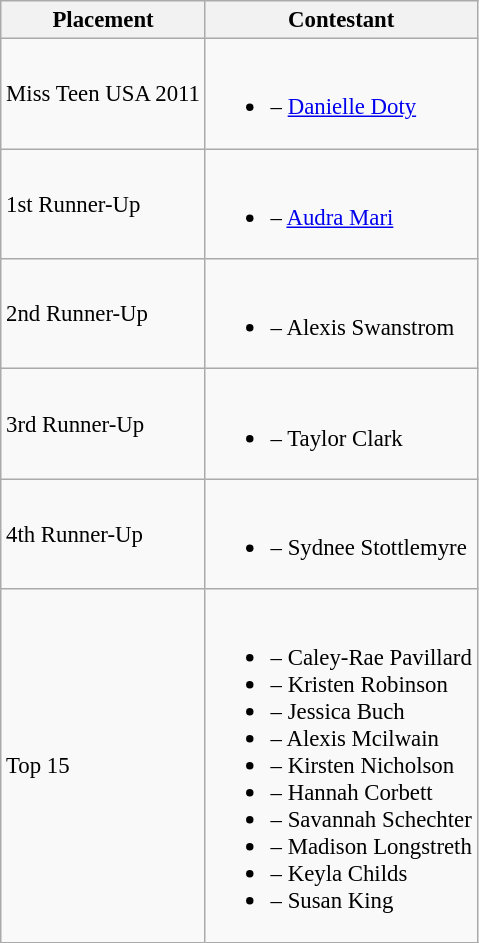<table class="wikitable sortable" style="font-size: 95%;">
<tr>
<th>Placement</th>
<th>Contestant</th>
</tr>
<tr>
<td>Miss Teen USA 2011</td>
<td><br><ul><li> – <a href='#'>Danielle Doty</a></li></ul></td>
</tr>
<tr>
<td>1st Runner-Up</td>
<td><br><ul><li> – <a href='#'>Audra Mari</a></li></ul></td>
</tr>
<tr>
<td>2nd Runner-Up</td>
<td><br><ul><li> – Alexis Swanstrom</li></ul></td>
</tr>
<tr>
<td>3rd Runner-Up</td>
<td><br><ul><li> – Taylor Clark</li></ul></td>
</tr>
<tr>
<td>4th Runner-Up</td>
<td><br><ul><li> – Sydnee Stottlemyre</li></ul></td>
</tr>
<tr>
<td>Top 15</td>
<td><br><ul><li> – Caley-Rae Pavillard</li><li> – Kristen Robinson</li><li> – Jessica Buch</li><li> – Alexis Mcilwain</li><li> – Kirsten Nicholson</li><li> – Hannah Corbett</li><li> – Savannah Schechter</li><li> – Madison Longstreth</li><li> – Keyla Childs</li><li> – Susan King</li></ul></td>
</tr>
</table>
